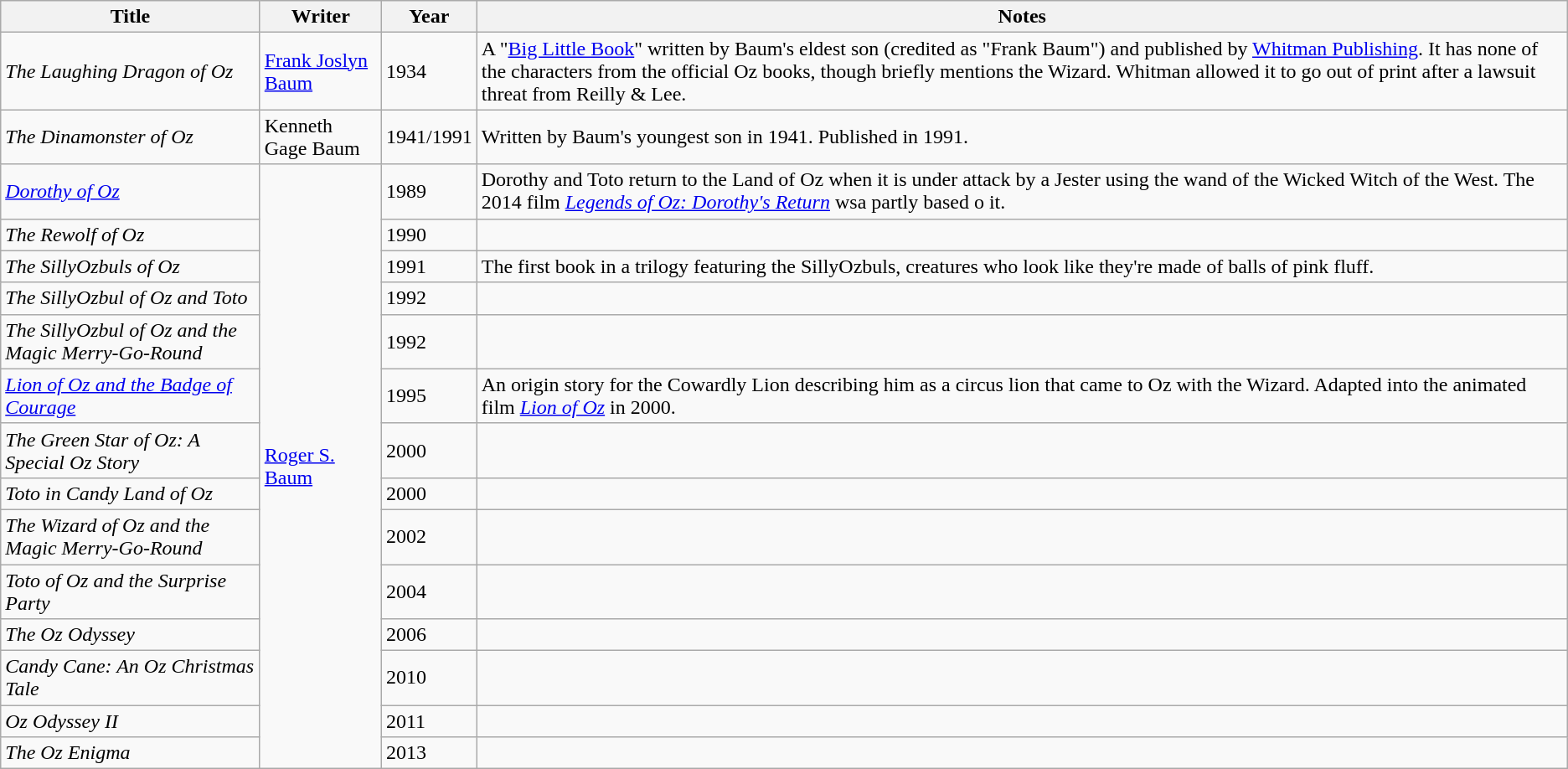<table class="wikitable sortable">
<tr>
<th>Title</th>
<th>Writer</th>
<th>Year</th>
<th>Notes</th>
</tr>
<tr>
<td><em>The Laughing Dragon of Oz</em></td>
<td><a href='#'>Frank Joslyn Baum</a></td>
<td>1934</td>
<td>A "<a href='#'>Big Little Book</a>" written by Baum's eldest son (credited as "Frank Baum") and published by <a href='#'>Whitman Publishing</a>. It has none of the characters from the official Oz books, though briefly mentions the Wizard. Whitman allowed it to go out of print after a lawsuit threat from Reilly & Lee.</td>
</tr>
<tr>
<td><em>The Dinamonster of Oz</em></td>
<td>Kenneth Gage Baum</td>
<td>1941/1991</td>
<td>Written by Baum's youngest son in 1941.  Published in 1991.</td>
</tr>
<tr>
<td><em><a href='#'>Dorothy of Oz</a></em></td>
<td rowspan=14><a href='#'>Roger S. Baum</a></td>
<td>1989</td>
<td>Dorothy and Toto return to the Land of Oz when it is under attack by a Jester using the wand of the Wicked Witch of the West. The 2014 film <em><a href='#'>Legends of Oz: Dorothy's Return</a></em> wsa partly based o it.</td>
</tr>
<tr>
<td><em>The Rewolf of Oz</em></td>
<td>1990</td>
<td></td>
</tr>
<tr>
<td><em>The SillyOzbuls of Oz</em></td>
<td>1991</td>
<td>The first book in a trilogy featuring the SillyOzbuls, creatures who look like they're made of balls of pink fluff.</td>
</tr>
<tr>
<td><em>The SillyOzbul of Oz and Toto</em></td>
<td>1992</td>
<td></td>
</tr>
<tr>
<td><em>The SillyOzbul of Oz and the Magic Merry-Go-Round</em></td>
<td>1992</td>
<td></td>
</tr>
<tr>
<td><em><a href='#'>Lion of Oz and the Badge of Courage</a></em></td>
<td>1995</td>
<td>An origin story for the Cowardly Lion describing him as a circus lion that came to Oz with the Wizard. Adapted into the animated film <em><a href='#'>Lion of Oz</a></em> in 2000.</td>
</tr>
<tr>
<td><em>The Green Star of Oz: A Special Oz Story</em></td>
<td>2000</td>
<td></td>
</tr>
<tr>
<td><em>Toto in Candy Land of Oz</em></td>
<td>2000</td>
<td></td>
</tr>
<tr>
<td><em>The Wizard of Oz and the Magic Merry-Go-Round</em></td>
<td>2002</td>
<td></td>
</tr>
<tr>
<td><em>Toto of Oz and the Surprise Party</em></td>
<td>2004</td>
<td></td>
</tr>
<tr>
<td><em>The Oz Odyssey</em></td>
<td>2006</td>
<td></td>
</tr>
<tr>
<td><em>Candy Cane: An Oz Christmas Tale</em></td>
<td>2010</td>
<td></td>
</tr>
<tr>
<td><em>Oz Odyssey II</em></td>
<td>2011</td>
<td></td>
</tr>
<tr>
<td><em>The Oz Enigma</em></td>
<td>2013</td>
<td></td>
</tr>
</table>
